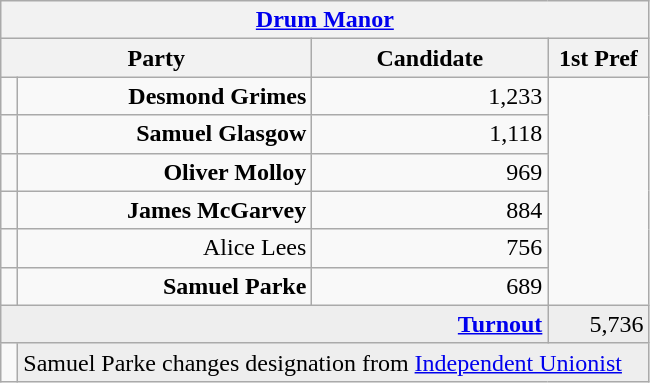<table class="wikitable">
<tr>
<th colspan="4" align="center"><a href='#'>Drum Manor</a></th>
</tr>
<tr>
<th colspan="2" align="center" width=200>Party</th>
<th width=150>Candidate</th>
<th width=60>1st Pref</th>
</tr>
<tr>
<td></td>
<td align="right"><strong>Desmond Grimes</strong></td>
<td align="right">1,233</td>
</tr>
<tr>
<td></td>
<td align="right"><strong>Samuel Glasgow</strong></td>
<td align="right">1,118</td>
</tr>
<tr>
<td></td>
<td align="right"><strong>Oliver Molloy</strong></td>
<td align="right">969</td>
</tr>
<tr>
<td></td>
<td align="right"><strong>James McGarvey</strong></td>
<td align="right">884</td>
</tr>
<tr>
<td></td>
<td align="right">Alice Lees</td>
<td align="right">756</td>
</tr>
<tr>
<td></td>
<td align="right"><strong>Samuel Parke</strong></td>
<td align="right">689</td>
</tr>
<tr bgcolor="EEEEEE">
<td colspan=3 align="right"><strong><a href='#'>Turnout</a></strong></td>
<td align="right">5,736</td>
</tr>
<tr>
<td bgcolor=></td>
<td colspan=3 bgcolor="EEEEEE">Samuel Parke changes designation from <a href='#'>Independent Unionist</a></td>
</tr>
</table>
